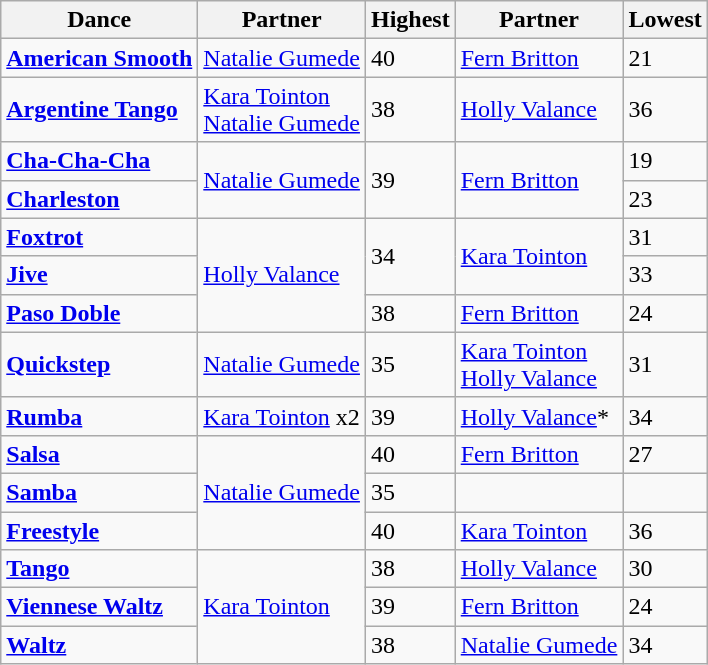<table class="wikitable sortable">
<tr>
<th>Dance</th>
<th>Partner</th>
<th>Highest</th>
<th>Partner</th>
<th>Lowest</th>
</tr>
<tr>
<td><strong><a href='#'>American Smooth</a></strong></td>
<td><a href='#'>Natalie Gumede</a></td>
<td>40</td>
<td><a href='#'>Fern Britton</a></td>
<td>21</td>
</tr>
<tr>
<td><strong><a href='#'>Argentine Tango</a></strong></td>
<td><a href='#'>Kara Tointon</a><br><a href='#'>Natalie Gumede</a></td>
<td>38</td>
<td><a href='#'>Holly Valance</a></td>
<td>36</td>
</tr>
<tr>
<td><strong><a href='#'>Cha-Cha-Cha</a></strong></td>
<td rowspan="2"><a href='#'>Natalie Gumede</a></td>
<td rowspan="2">39</td>
<td rowspan="2"><a href='#'>Fern Britton</a></td>
<td>19</td>
</tr>
<tr>
<td><strong><a href='#'>Charleston</a></strong></td>
<td>23</td>
</tr>
<tr>
<td><strong><a href='#'>Foxtrot</a></strong></td>
<td rowspan="3"><a href='#'>Holly Valance</a></td>
<td rowspan="2">34</td>
<td rowspan="2"><a href='#'>Kara Tointon</a></td>
<td>31</td>
</tr>
<tr>
<td><strong><a href='#'>Jive</a></strong></td>
<td>33</td>
</tr>
<tr>
<td><strong><a href='#'>Paso Doble</a></strong></td>
<td>38</td>
<td><a href='#'>Fern Britton</a></td>
<td>24</td>
</tr>
<tr>
<td><strong><a href='#'>Quickstep</a></strong></td>
<td><a href='#'>Natalie Gumede</a></td>
<td>35</td>
<td><a href='#'>Kara Tointon</a><br><a href='#'>Holly Valance</a></td>
<td>31</td>
</tr>
<tr>
<td><strong><a href='#'>Rumba</a></strong></td>
<td><a href='#'>Kara Tointon</a> x2</td>
<td>39</td>
<td><a href='#'>Holly Valance</a>*</td>
<td>34</td>
</tr>
<tr>
<td><strong><a href='#'>Salsa</a></strong></td>
<td rowspan="3"><a href='#'>Natalie Gumede</a></td>
<td>40</td>
<td><a href='#'>Fern Britton</a></td>
<td>27</td>
</tr>
<tr>
<td><strong><a href='#'>Samba</a></strong></td>
<td>35</td>
<td></td>
<td></td>
</tr>
<tr>
<td><strong><a href='#'>Freestyle</a></strong></td>
<td>40</td>
<td><a href='#'>Kara Tointon</a></td>
<td>36</td>
</tr>
<tr>
<td><strong><a href='#'>Tango</a></strong></td>
<td rowspan="3"><a href='#'>Kara Tointon</a></td>
<td>38</td>
<td><a href='#'>Holly Valance</a></td>
<td>30</td>
</tr>
<tr>
<td><strong><a href='#'>Viennese Waltz</a></strong></td>
<td>39</td>
<td><a href='#'>Fern Britton</a></td>
<td>24</td>
</tr>
<tr>
<td><strong><a href='#'>Waltz</a></strong></td>
<td>38</td>
<td><a href='#'>Natalie Gumede</a></td>
<td>34</td>
</tr>
</table>
